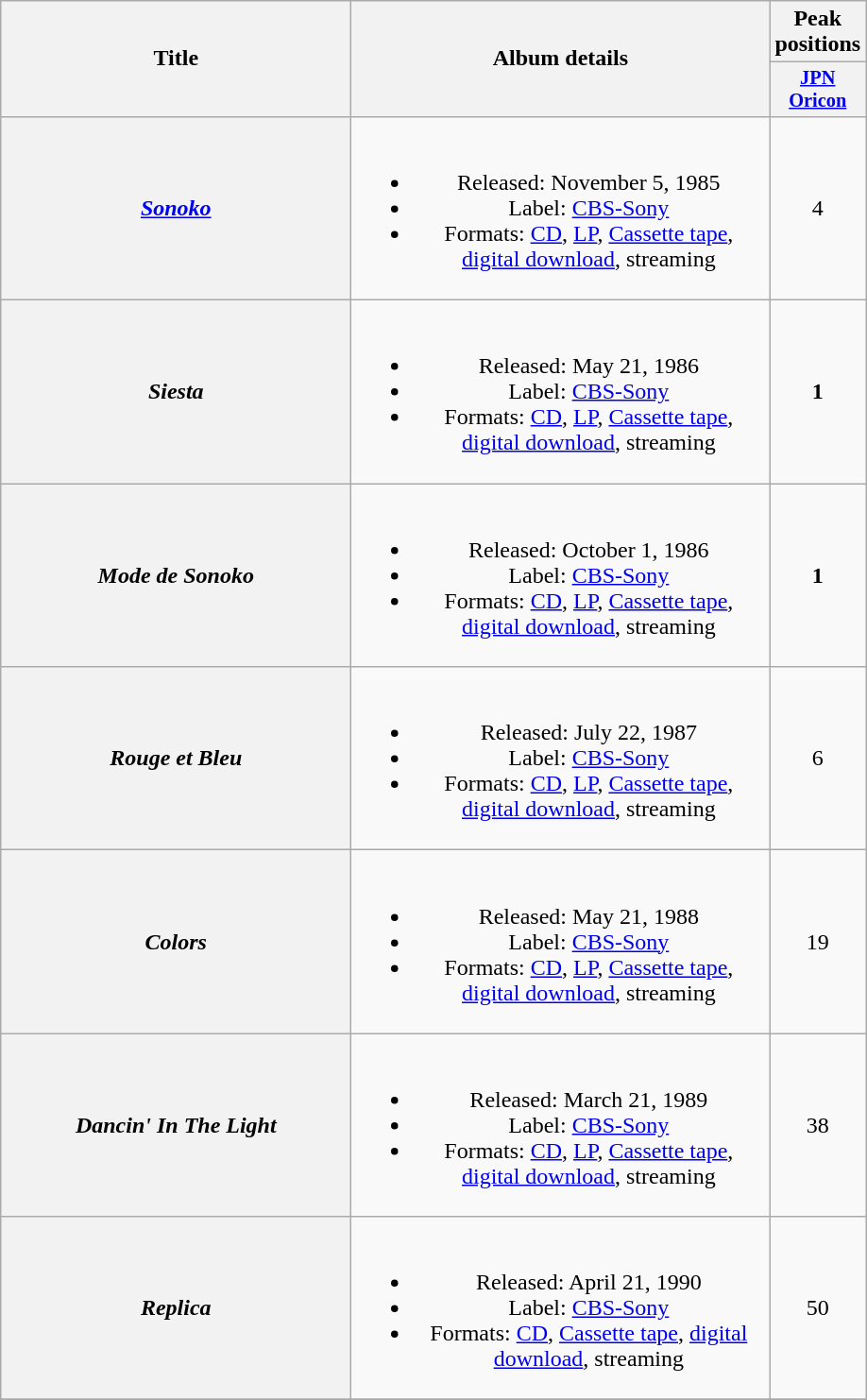<table class="wikitable plainrowheaders" style="text-align:center;">
<tr>
<th style="width:15em;" rowspan="2">Title</th>
<th style="width:18em;" rowspan="2">Album details</th>
<th colspan="1">Peak positions</th>
</tr>
<tr>
<th style="width:3em;font-size:85%"><a href='#'>JPN<br>Oricon</a><br></th>
</tr>
<tr>
<th scope="row"><em><a href='#'>Sonoko</a></em></th>
<td><br><ul><li>Released: November 5, 1985</li><li>Label: <a href='#'>CBS-Sony</a></li><li>Formats: <a href='#'>CD</a>, <a href='#'>LP</a>, <a href='#'>Cassette tape</a>, <a href='#'>digital download</a>, streaming</li></ul></td>
<td>4</td>
</tr>
<tr>
<th scope="row"><em>Siesta</em></th>
<td><br><ul><li>Released: May 21, 1986</li><li>Label: <a href='#'>CBS-Sony</a></li><li>Formats: <a href='#'>CD</a>, <a href='#'>LP</a>, <a href='#'>Cassette tape</a>, <a href='#'>digital download</a>, streaming</li></ul></td>
<td><strong>1</strong></td>
</tr>
<tr>
<th scope="row"><em>Mode de Sonoko</em></th>
<td><br><ul><li>Released: October 1, 1986</li><li>Label: <a href='#'>CBS-Sony</a></li><li>Formats: <a href='#'>CD</a>, <a href='#'>LP</a>, <a href='#'>Cassette tape</a>, <a href='#'>digital download</a>, streaming</li></ul></td>
<td><strong>1</strong></td>
</tr>
<tr>
<th scope="row"><em>Rouge et Bleu</em></th>
<td><br><ul><li>Released: July 22, 1987</li><li>Label: <a href='#'>CBS-Sony</a></li><li>Formats: <a href='#'>CD</a>, <a href='#'>LP</a>, <a href='#'>Cassette tape</a>, <a href='#'>digital download</a>, streaming</li></ul></td>
<td>6</td>
</tr>
<tr>
<th scope="row"><em>Colors</em></th>
<td><br><ul><li>Released: May 21, 1988</li><li>Label: <a href='#'>CBS-Sony</a></li><li>Formats: <a href='#'>CD</a>, <a href='#'>LP</a>, <a href='#'>Cassette tape</a>, <a href='#'>digital download</a>, streaming</li></ul></td>
<td>19</td>
</tr>
<tr>
<th scope="row"><em>Dancin' In The Light</em></th>
<td><br><ul><li>Released: March 21, 1989</li><li>Label: <a href='#'>CBS-Sony</a></li><li>Formats: <a href='#'>CD</a>, <a href='#'>LP</a>, <a href='#'>Cassette tape</a>, <a href='#'>digital download</a>, streaming</li></ul></td>
<td>38</td>
</tr>
<tr>
<th scope="row"><em>Replica</em></th>
<td><br><ul><li>Released: April 21, 1990</li><li>Label: <a href='#'>CBS-Sony</a></li><li>Formats: <a href='#'>CD</a>, <a href='#'>Cassette tape</a>, <a href='#'>digital download</a>, streaming</li></ul></td>
<td>50</td>
</tr>
<tr>
</tr>
</table>
